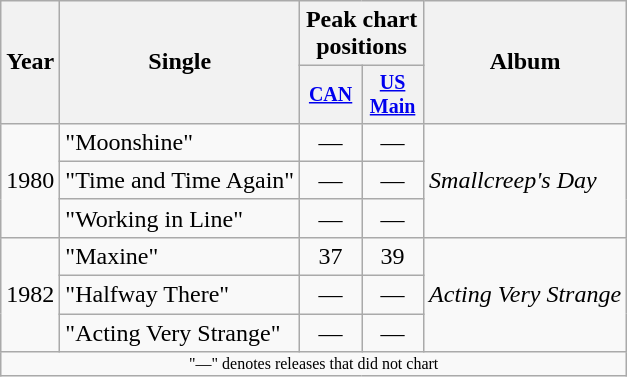<table class="wikitable" style="text-align:center;">
<tr>
<th rowspan="2">Year</th>
<th rowspan="2">Single</th>
<th colspan="2">Peak chart positions</th>
<th rowspan="2">Album</th>
</tr>
<tr style="font-size:smaller;">
<th style="width:35px;"><a href='#'>CAN</a></th>
<th style="width:35px;"><a href='#'>US Main</a></th>
</tr>
<tr>
<td rowspan="3">1980</td>
<td style="text-align:left;">"Moonshine"</td>
<td>—</td>
<td>—</td>
<td style="text-align:left;" rowspan="3"><em>Smallcreep's Day</em></td>
</tr>
<tr>
<td style="text-align:left;">"Time and Time Again"</td>
<td>—</td>
<td>—</td>
</tr>
<tr>
<td style="text-align:left;">"Working in Line"</td>
<td>—</td>
<td>—</td>
</tr>
<tr>
<td rowspan="3">1982</td>
<td style="text-align:left;">"Maxine"</td>
<td>37</td>
<td>39</td>
<td style="text-align:left;" rowspan="3"><em>Acting Very Strange</em></td>
</tr>
<tr>
<td style="text-align:left;">"Halfway There"</td>
<td>—</td>
<td>—</td>
</tr>
<tr>
<td style="text-align:left;">"Acting Very Strange"</td>
<td>—</td>
<td>—</td>
</tr>
<tr>
<td colspan="20" style="font-size:8pt">"—" denotes releases that did not chart</td>
</tr>
</table>
